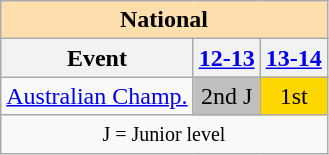<table class="wikitable" style="text-align:center">
<tr>
<th colspan="3" style="background-color: #ffdead; " align="center">National</th>
</tr>
<tr>
<th>Event</th>
<th><a href='#'>12-13</a></th>
<th><a href='#'>13-14</a></th>
</tr>
<tr>
<td align=left><a href='#'>Australian Champ.</a></td>
<td bgcolor=silver>2nd J</td>
<td bgcolor=gold>1st</td>
</tr>
<tr>
<td colspan=3 align=center><small> J = Junior level</small></td>
</tr>
</table>
